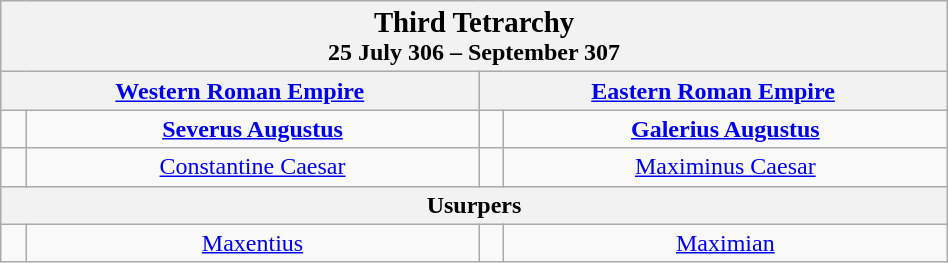<table class="wikitable" width="50%" style="text-align:center">
<tr>
<th colspan="4"><big>Third Tetrarchy</big><br>25 July 306 – September 307</th>
</tr>
<tr>
<th colspan="2"><a href='#'>Western Roman Empire</a></th>
<th colspan="2"><a href='#'>Eastern Roman Empire</a></th>
</tr>
<tr>
<td></td>
<td><strong><a href='#'>Severus Augustus</a></strong></td>
<td></td>
<td><strong><a href='#'>Galerius Augustus</a></strong></td>
</tr>
<tr>
<td></td>
<td><a href='#'>Constantine Caesar</a><br></td>
<td></td>
<td><a href='#'>Maximinus Caesar</a></td>
</tr>
<tr>
<th colspan="4">Usurpers</th>
</tr>
<tr>
<td></td>
<td><a href='#'>Maxentius</a><br></td>
<td></td>
<td><a href='#'>Maximian</a><br></td>
</tr>
</table>
